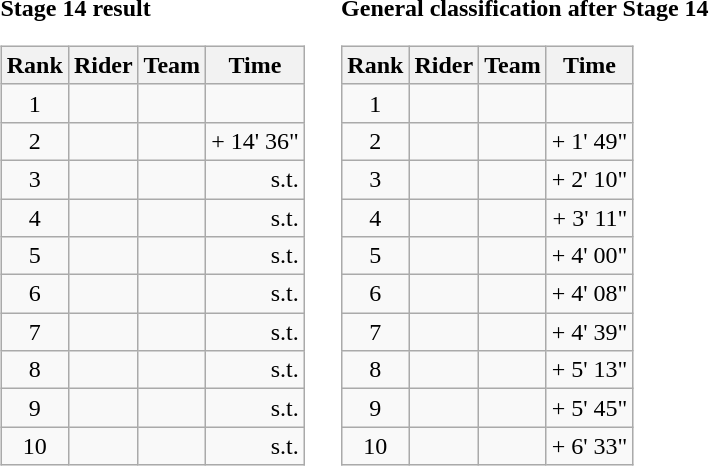<table>
<tr>
<td><strong>Stage 14 result</strong><br><table class="wikitable">
<tr>
<th scope="col">Rank</th>
<th scope="col">Rider</th>
<th scope="col">Team</th>
<th scope="col">Time</th>
</tr>
<tr>
<td style="text-align:center;">1</td>
<td></td>
<td></td>
<td style="text-align:right;"></td>
</tr>
<tr>
<td style="text-align:center;">2</td>
<td></td>
<td></td>
<td style="text-align:right;">+ 14' 36"</td>
</tr>
<tr>
<td style="text-align:center;">3</td>
<td></td>
<td></td>
<td style="text-align:right;">s.t.</td>
</tr>
<tr>
<td style="text-align:center;">4</td>
<td></td>
<td></td>
<td style="text-align:right;">s.t.</td>
</tr>
<tr>
<td style="text-align:center;">5</td>
<td></td>
<td></td>
<td style="text-align:right;">s.t.</td>
</tr>
<tr>
<td style="text-align:center;">6</td>
<td></td>
<td></td>
<td style="text-align:right;">s.t.</td>
</tr>
<tr>
<td style="text-align:center;">7</td>
<td></td>
<td></td>
<td style="text-align:right;">s.t.</td>
</tr>
<tr>
<td style="text-align:center;">8</td>
<td></td>
<td></td>
<td style="text-align:right;">s.t.</td>
</tr>
<tr>
<td style="text-align:center;">9</td>
<td></td>
<td></td>
<td style="text-align:right;">s.t.</td>
</tr>
<tr>
<td style="text-align:center;">10</td>
<td></td>
<td></td>
<td style="text-align:right;">s.t.</td>
</tr>
</table>
</td>
<td></td>
<td><strong>General classification after Stage 14</strong><br><table class="wikitable">
<tr>
<th scope="col">Rank</th>
<th scope="col">Rider</th>
<th scope="col">Team</th>
<th scope="col">Time</th>
</tr>
<tr>
<td style="text-align:center;">1</td>
<td></td>
<td></td>
<td style="text-align:right;"></td>
</tr>
<tr>
<td style="text-align:center;">2</td>
<td></td>
<td></td>
<td style="text-align:right;">+ 1' 49"</td>
</tr>
<tr>
<td style="text-align:center;">3</td>
<td></td>
<td></td>
<td style="text-align:right;">+ 2' 10"</td>
</tr>
<tr>
<td style="text-align:center;">4</td>
<td></td>
<td></td>
<td style="text-align:right;">+ 3' 11"</td>
</tr>
<tr>
<td style="text-align:center;">5</td>
<td></td>
<td></td>
<td style="text-align:right;">+ 4' 00"</td>
</tr>
<tr>
<td style="text-align:center;">6</td>
<td></td>
<td></td>
<td style="text-align:right;">+ 4' 08"</td>
</tr>
<tr>
<td style="text-align:center;">7</td>
<td></td>
<td></td>
<td style="text-align:right;">+ 4' 39"</td>
</tr>
<tr>
<td style="text-align:center;">8</td>
<td></td>
<td></td>
<td style="text-align:right;">+ 5' 13"</td>
</tr>
<tr>
<td style="text-align:center;">9</td>
<td></td>
<td></td>
<td style="text-align:right;">+ 5' 45"</td>
</tr>
<tr>
<td style="text-align:center;">10</td>
<td></td>
<td></td>
<td style="text-align:right;">+ 6' 33"</td>
</tr>
</table>
</td>
</tr>
</table>
